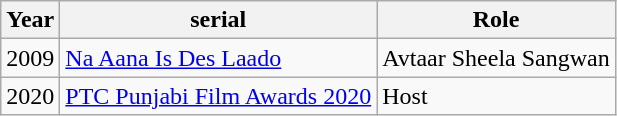<table class="wikitable sortable">
<tr>
<th>Year</th>
<th>serial</th>
<th>Role</th>
</tr>
<tr>
<td style="text-align:center;">2009</td>
<td><a href='#'>Na Aana Is Des Laado</a></td>
<td>Avtaar Sheela Sangwan</td>
</tr>
<tr>
<td style="text-align:center;">2020</td>
<td><a href='#'>PTC Punjabi Film Awards 2020</a></td>
<td>Host</td>
</tr>
</table>
